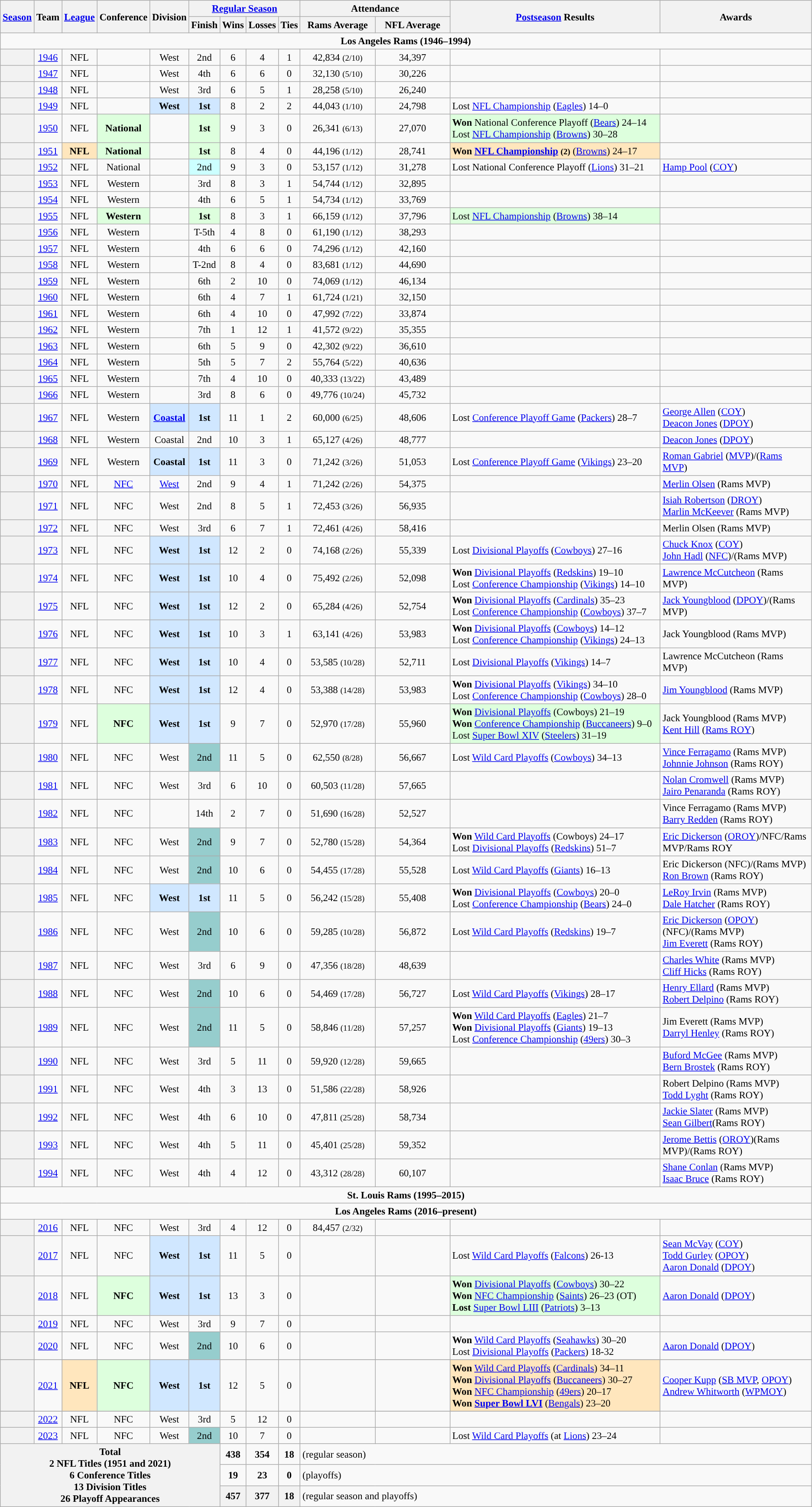<table class="wikitable" style="font-size: 95%">
<tr>
<th rowspan="2"><a href='#'>Season</a></th>
<th rowspan="2">Team</th>
<th rowspan="2"><a href='#'>League</a></th>
<th rowspan="2">Conference</th>
<th rowspan="2">Division</th>
<th colspan="4"><a href='#'>Regular Season</a></th>
<th colspan="2">Attendance</th>
<th rowspan="2" style="width:29%;"><a href='#'>Postseason</a> Results</th>
<th rowspan="2" style="width:20%;">Awards</th>
</tr>
<tr>
<th>Finish</th>
<th>Wins</th>
<th>Losses</th>
<th>Ties</th>
<th style="width:10%;">Rams Average</th>
<th style="width:10%;">NFL Average</th>
</tr>
<tr>
<td align="center" colspan="13"><strong>Los Angeles Rams (1946–1994)</strong></td>
</tr>
<tr>
<th align="center"></th>
<td align="center"><a href='#'>1946</a></td>
<td align="center">NFL</td>
<td align="center"></td>
<td align="center">West</td>
<td align="center">2nd</td>
<td align="center">6</td>
<td align="center">4</td>
<td align="center">1</td>
<td align="center">42,834 <small>(2/10)</small></td>
<td align="center">34,397</td>
<td></td>
<td></td>
</tr>
<tr>
<th align="center"></th>
<td align="center"><a href='#'>1947</a></td>
<td align="center">NFL</td>
<td align="center"></td>
<td align="center">West</td>
<td align="center">4th</td>
<td align="center">6</td>
<td align="center">6</td>
<td align="center">0</td>
<td align="center">32,130 <small>(5/10)</small></td>
<td align="center">30,226</td>
<td></td>
<td></td>
</tr>
<tr>
<th align="center"></th>
<td align="center"><a href='#'>1948</a></td>
<td align="center">NFL</td>
<td align="center"></td>
<td align="center">West</td>
<td align="center">3rd</td>
<td align="center">6</td>
<td align="center">5</td>
<td align="center">1</td>
<td align="center">28,258 <small>(5/10)</small></td>
<td align="center">26,240</td>
<td></td>
<td></td>
</tr>
<tr>
<th align="center"></th>
<td align="center"><a href='#'>1949</a></td>
<td align="center">NFL</td>
<td align="center"></td>
<td align="center" style="background: #D0E7FF;"><strong>West</strong></td>
<td align="center" style="background: #D0E7FF;"><strong>1st</strong></td>
<td align="center">8</td>
<td align="center">2</td>
<td align="center">2</td>
<td align="center">44,043 <small>(1/10)</small></td>
<td align="center">24,798</td>
<td>Lost <a href='#'>NFL Championship</a> (<a href='#'>Eagles</a>) 14–0</td>
<td></td>
</tr>
<tr>
<th align="center"></th>
<td align="center"><a href='#'>1950</a></td>
<td align="center">NFL</td>
<td align="center" style="background: #ddffdd;"><strong>National</strong></td>
<td align="center"></td>
<td align="center" style="background: #ddffdd;"><strong>1st</strong></td>
<td align="center">9</td>
<td align="center">3</td>
<td align="center">0</td>
<td align="center">26,341 <small>(6/13)</small></td>
<td align="center">27,070</td>
<td bgcolor="#ddffdd"><strong>Won</strong> National Conference Playoff (<a href='#'>Bears</a>) 24–14<br>Lost <a href='#'>NFL Championship</a> (<a href='#'>Browns</a>) 30–28</td>
<td></td>
</tr>
<tr>
<th align="center"></th>
<td align="center"><a href='#'>1951</a></td>
<td align="center" style="background: #FFE6BD;"><strong>NFL</strong></td>
<td align="center" style="background: #ddffdd;"><strong>National</strong></td>
<td align="center"></td>
<td align="center" style="background: #ddffdd;"><strong>1st</strong></td>
<td align="center">8</td>
<td align="center">4</td>
<td align="center">0</td>
<td align="center">44,196 <small>(1/12)</small></td>
<td align="center">28,741</td>
<td style="background: #FFE6BD;"><strong>Won <a href='#'>NFL Championship</a> <small>(2)</small></strong> (<a href='#'>Browns</a>) 24–17</td>
<td></td>
</tr>
<tr>
<th align="center"></th>
<td align="center"><a href='#'>1952</a></td>
<td align="center">NFL</td>
<td align="center">National</td>
<td align="center"></td>
<td align="center" bgcolor="#CCFFFF">2nd</td>
<td align="center">9</td>
<td align="center">3</td>
<td align="center">0</td>
<td align="center">53,157 <small>(1/12)</small></td>
<td align="center">31,278</td>
<td>Lost National Conference Playoff (<a href='#'>Lions</a>) 31–21</td>
<td><a href='#'>Hamp Pool</a> (<a href='#'>COY</a>)</td>
</tr>
<tr>
<th align="center"></th>
<td align="center"><a href='#'>1953</a></td>
<td align="center">NFL</td>
<td align="center">Western</td>
<td align="center"></td>
<td align="center">3rd</td>
<td align="center">8</td>
<td align="center">3</td>
<td align="center">1</td>
<td align="center">54,744 <small>(1/12)</small></td>
<td align="center">32,895</td>
<td></td>
<td></td>
</tr>
<tr>
<th align="center"></th>
<td align="center"><a href='#'>1954</a></td>
<td align="center">NFL</td>
<td align="center">Western</td>
<td align="center"></td>
<td align="center">4th</td>
<td align="center">6</td>
<td align="center">5</td>
<td align="center">1</td>
<td align="center">54,734 <small>(1/12)</small></td>
<td align="center">33,769</td>
<td></td>
<td></td>
</tr>
<tr>
<th align="center"></th>
<td align="center"><a href='#'>1955</a></td>
<td align="center">NFL</td>
<td align="center" style="background: #ddffdd;"><strong>Western</strong></td>
<td align="center"></td>
<td align="center" style="background: #ddffdd;"><strong>1st</strong></td>
<td align="center">8</td>
<td align="center">3</td>
<td align="center">1</td>
<td align="center">66,159 <small>(1/12)</small></td>
<td align="center">37,796</td>
<td bgcolor="#ddffdd">Lost <a href='#'>NFL Championship</a> (<a href='#'>Browns</a>) 38–14</td>
<td></td>
</tr>
<tr>
<th align="center"></th>
<td align="center"><a href='#'>1956</a></td>
<td align="center">NFL</td>
<td align="center">Western</td>
<td align="center"></td>
<td align="center">T-5th</td>
<td align="center">4</td>
<td align="center">8</td>
<td align="center">0</td>
<td align="center">61,190 <small>(1/12)</small></td>
<td align="center">38,293</td>
<td></td>
<td></td>
</tr>
<tr>
<th align="center"></th>
<td align="center"><a href='#'>1957</a></td>
<td align="center">NFL</td>
<td align="center">Western</td>
<td align="center"></td>
<td align="center">4th</td>
<td align="center">6</td>
<td align="center">6</td>
<td align="center">0</td>
<td align="center">74,296 <small>(1/12)</small></td>
<td align="center">42,160</td>
<td></td>
<td></td>
</tr>
<tr>
<th align="center"></th>
<td align="center"><a href='#'>1958</a></td>
<td align="center">NFL</td>
<td align="center">Western</td>
<td align="center"></td>
<td align="center">T-2nd</td>
<td align="center">8</td>
<td align="center">4</td>
<td align="center">0</td>
<td align="center">83,681 <small>(1/12)</small></td>
<td align="center">44,690</td>
<td></td>
<td></td>
</tr>
<tr>
<th align="center"></th>
<td align="center"><a href='#'>1959</a></td>
<td align="center">NFL</td>
<td align="center">Western</td>
<td align="center"></td>
<td align="center">6th</td>
<td align="center">2</td>
<td align="center">10</td>
<td align="center">0</td>
<td align="center">74,069 <small>(1/12)</small></td>
<td align="center">46,134</td>
<td></td>
<td></td>
</tr>
<tr>
<th align="center"></th>
<td align="center"><a href='#'>1960</a></td>
<td align="center">NFL</td>
<td align="center">Western</td>
<td align="center"></td>
<td align="center">6th</td>
<td align="center">4</td>
<td align="center">7</td>
<td align="center">1</td>
<td align="center">61,724 <small>(1/21)</small></td>
<td align="center">32,150</td>
<td></td>
<td></td>
</tr>
<tr>
<th align="center"></th>
<td align="center"><a href='#'>1961</a></td>
<td align="center">NFL</td>
<td align="center">Western</td>
<td align="center"></td>
<td align="center">6th</td>
<td align="center">4</td>
<td align="center">10</td>
<td align="center">0</td>
<td align="center">47,992 <small>(7/22)</small></td>
<td align="center">33,874</td>
<td></td>
<td></td>
</tr>
<tr>
<th align="center"></th>
<td align="center"><a href='#'>1962</a></td>
<td align="center">NFL</td>
<td align="center">Western</td>
<td align="center"></td>
<td align="center">7th</td>
<td align="center">1</td>
<td align="center">12</td>
<td align="center">1</td>
<td align="center">41,572 <small>(9/22)</small></td>
<td align="center">35,355</td>
<td></td>
<td></td>
</tr>
<tr>
<th align="center"></th>
<td align="center"><a href='#'>1963</a></td>
<td align="center">NFL</td>
<td align="center">Western</td>
<td align="center"></td>
<td align="center">6th</td>
<td align="center">5</td>
<td align="center">9</td>
<td align="center">0</td>
<td align="center">42,302 <small>(9/22)</small></td>
<td align="center">36,610</td>
<td></td>
<td></td>
</tr>
<tr>
<th align="center"></th>
<td align="center"><a href='#'>1964</a></td>
<td align="center">NFL</td>
<td align="center">Western</td>
<td align="center"></td>
<td align="center">5th</td>
<td align="center">5</td>
<td align="center">7</td>
<td align="center">2</td>
<td align="center">55,764 <small>(5/22)</small></td>
<td align="center">40,636</td>
<td></td>
<td></td>
</tr>
<tr>
<th align="center"></th>
<td align="center"><a href='#'>1965</a></td>
<td align="center">NFL</td>
<td align="center">Western</td>
<td align="center"></td>
<td align="center">7th</td>
<td align="center">4</td>
<td align="center">10</td>
<td align="center">0</td>
<td align="center">40,333 <small>(13/22)</small></td>
<td align="center">43,489</td>
<td></td>
<td></td>
</tr>
<tr>
<th align="center"></th>
<td align="center"><a href='#'>1966</a></td>
<td align="center">NFL</td>
<td align="center">Western</td>
<td align="center"></td>
<td align="center">3rd</td>
<td align="center">8</td>
<td align="center">6</td>
<td align="center">0</td>
<td align="center">49,776 <small>(10/24)</small></td>
<td align="center">45,732</td>
<td></td>
<td></td>
</tr>
<tr>
<th align="center"></th>
<td align="center"><a href='#'>1967</a></td>
<td align="center">NFL</td>
<td align="center">Western</td>
<td align="center" style="background: #D0E7FF;"><strong><a href='#'>Coastal</a></strong></td>
<td align="center" style="background: #D0E7FF;"><strong>1st</strong></td>
<td align="center">11</td>
<td align="center">1</td>
<td align="center">2</td>
<td align="center">60,000 <small>(6/25)</small></td>
<td align="center">48,606</td>
<td>Lost <a href='#'>Conference Playoff Game</a> (<a href='#'>Packers</a>) 28–7</td>
<td><a href='#'>George Allen</a> (<a href='#'>COY</a>)<br><a href='#'>Deacon Jones</a> (<a href='#'>DPOY</a>)</td>
</tr>
<tr>
<th align="center"></th>
<td align="center"><a href='#'>1968</a></td>
<td align="center">NFL</td>
<td align="center">Western</td>
<td align="center">Coastal</td>
<td align="center">2nd</td>
<td align="center">10</td>
<td align="center">3</td>
<td align="center">1</td>
<td align="center">65,127 <small>(4/26)</small></td>
<td align="center">48,777</td>
<td></td>
<td><a href='#'>Deacon Jones</a> (<a href='#'>DPOY</a>)</td>
</tr>
<tr>
<th align="center"></th>
<td align="center"><a href='#'>1969</a></td>
<td align="center">NFL</td>
<td align="center">Western</td>
<td align="center" style="background: #D0E7FF;"><strong>Coastal</strong></td>
<td align="center" style="background: #D0E7FF;"><strong>1st</strong></td>
<td align="center">11</td>
<td align="center">3</td>
<td align="center">0</td>
<td align="center">71,242 <small>(3/26)</small></td>
<td align="center">51,053</td>
<td>Lost <a href='#'>Conference Playoff Game</a> (<a href='#'>Vikings</a>) 23–20</td>
<td><a href='#'>Roman Gabriel</a> (<a href='#'>MVP</a>)/(<a href='#'>Rams MVP</a>)</td>
</tr>
<tr>
<th align="center"></th>
<td align="center"><a href='#'>1970</a></td>
<td align="center">NFL</td>
<td align="center"><a href='#'>NFC</a></td>
<td align="center"><a href='#'>West</a></td>
<td align="center">2nd</td>
<td align="center">9</td>
<td align="center">4</td>
<td align="center">1</td>
<td align="center">71,242 <small>(2/26)</small></td>
<td align="center">54,375</td>
<td></td>
<td><a href='#'>Merlin Olsen</a> (Rams MVP)</td>
</tr>
<tr>
<th align="center"></th>
<td align="center"><a href='#'>1971</a></td>
<td align="center">NFL</td>
<td align="center">NFC</td>
<td align="center">West</td>
<td align="center">2nd</td>
<td align="center">8</td>
<td align="center">5</td>
<td align="center">1</td>
<td align="center">72,453 <small>(3/26)</small></td>
<td align="center">56,935</td>
<td></td>
<td><a href='#'>Isiah Robertson</a> (<a href='#'>DROY</a>)<br><a href='#'>Marlin McKeever</a> (Rams MVP)</td>
</tr>
<tr>
<th align="center"></th>
<td align="center"><a href='#'>1972</a></td>
<td align="center">NFL</td>
<td align="center">NFC</td>
<td align="center">West</td>
<td align="center">3rd</td>
<td align="center">6</td>
<td align="center">7</td>
<td align="center">1</td>
<td align="center">72,461 <small>(4/26)</small></td>
<td align="center">58,416</td>
<td></td>
<td>Merlin Olsen (Rams MVP)</td>
</tr>
<tr>
<th align="center"></th>
<td align="center"><a href='#'>1973</a></td>
<td align="center">NFL</td>
<td align="center">NFC</td>
<td align="center" style="background: #D0E7FF;"><strong>West</strong></td>
<td align="center" style="background: #D0E7FF;"><strong>1st</strong></td>
<td align="center">12</td>
<td align="center">2</td>
<td align="center">0</td>
<td align="center">74,168 <small>(2/26)</small></td>
<td align="center">55,339</td>
<td>Lost <a href='#'>Divisional Playoffs</a> (<a href='#'>Cowboys</a>) 27–16</td>
<td><a href='#'>Chuck Knox</a> (<a href='#'>COY</a>)<br><a href='#'>John Hadl</a> (<a href='#'>NFC</a>)/(Rams MVP)</td>
</tr>
<tr>
<th align="center"></th>
<td align="center"><a href='#'>1974</a></td>
<td align="center">NFL</td>
<td align="center">NFC</td>
<td align="center" style="background: #D0E7FF;"><strong>West</strong></td>
<td align="center" style="background: #D0E7FF;"><strong>1st</strong></td>
<td align="center">10</td>
<td align="center">4</td>
<td align="center">0</td>
<td align="center">75,492 <small>(2/26)</small></td>
<td align="center">52,098</td>
<td><strong>Won</strong> <a href='#'>Divisional Playoffs</a> (<a href='#'>Redskins</a>) 19–10<br>Lost <a href='#'>Conference Championship</a> (<a href='#'>Vikings</a>) 14–10</td>
<td><a href='#'>Lawrence McCutcheon</a> (Rams MVP)</td>
</tr>
<tr>
<th align="center"></th>
<td align="center"><a href='#'>1975</a></td>
<td align="center">NFL</td>
<td align="center">NFC</td>
<td align="center" style="background: #D0E7FF;"><strong>West</strong></td>
<td align="center" style="background: #D0E7FF;"><strong>1st</strong></td>
<td align="center">12</td>
<td align="center">2</td>
<td align="center">0</td>
<td align="center">65,284 <small>(4/26)</small></td>
<td align="center">52,754</td>
<td><strong>Won</strong> <a href='#'>Divisional Playoffs</a> (<a href='#'>Cardinals</a>) 35–23<br>Lost <a href='#'>Conference Championship</a> (<a href='#'>Cowboys</a>) 37–7</td>
<td><a href='#'>Jack Youngblood</a> (<a href='#'>DPOY</a>)/(Rams MVP)</td>
</tr>
<tr>
<th align="center"></th>
<td align="center"><a href='#'>1976</a></td>
<td align="center">NFL</td>
<td align="center">NFC</td>
<td align="center" style="background: #D0E7FF;"><strong>West</strong></td>
<td align="center" style="background: #D0E7FF;"><strong>1st</strong></td>
<td align="center">10</td>
<td align="center">3</td>
<td align="center">1</td>
<td align="center">63,141 <small>(4/26)</small></td>
<td align="center">53,983</td>
<td><strong>Won</strong> <a href='#'>Divisional Playoffs</a> (<a href='#'>Cowboys</a>) 14–12<br>Lost <a href='#'>Conference Championship</a> (<a href='#'>Vikings</a>) 24–13</td>
<td>Jack Youngblood (Rams MVP)</td>
</tr>
<tr>
<th align="center"></th>
<td align="center"><a href='#'>1977</a></td>
<td align="center">NFL</td>
<td align="center">NFC</td>
<td align="center" style="background: #D0E7FF;"><strong>West</strong></td>
<td align="center" style="background: #D0E7FF;"><strong>1st</strong></td>
<td align="center">10</td>
<td align="center">4</td>
<td align="center">0</td>
<td align="center">53,585 <small>(10/28)</small></td>
<td align="center">52,711</td>
<td>Lost <a href='#'>Divisional Playoffs</a> (<a href='#'>Vikings</a>) 14–7</td>
<td>Lawrence McCutcheon (Rams MVP)</td>
</tr>
<tr>
<th align="center"></th>
<td align="center"><a href='#'>1978</a></td>
<td align="center">NFL</td>
<td align="center">NFC</td>
<td align="center" style="background: #D0E7FF;"><strong>West</strong></td>
<td align="center" style="background: #D0E7FF;"><strong>1st</strong></td>
<td align="center">12</td>
<td align="center">4</td>
<td align="center">0</td>
<td align="center">53,388 <small>(14/28)</small></td>
<td align="center">53,983</td>
<td><strong>Won</strong> <a href='#'>Divisional Playoffs</a> (<a href='#'>Vikings</a>) 34–10<br>Lost <a href='#'>Conference Championship</a> (<a href='#'>Cowboys</a>) 28–0</td>
<td><a href='#'>Jim Youngblood</a> (Rams MVP)</td>
</tr>
<tr>
<th align="center"></th>
<td align="center"><a href='#'>1979</a></td>
<td align="center">NFL</td>
<td align="center" style="background: #ddffdd;"><strong>NFC</strong></td>
<td align="center" style="background: #D0E7FF;"><strong>West</strong></td>
<td align="center" style="background: #D0E7FF;"><strong>1st</strong></td>
<td align="center">9</td>
<td align="center">7</td>
<td align="center">0</td>
<td align="center">52,970 <small>(17/28)</small></td>
<td align="center">55,960</td>
<td bgcolor="#ddffdd"><strong>Won</strong> <a href='#'>Divisional Playoffs</a> (Cowboys) 21–19<br><strong>Won </strong><a href='#'>Conference Championship</a> (<a href='#'>Buccaneers</a>) 9–0<br>Lost <a href='#'>Super Bowl XIV</a> (<a href='#'>Steelers</a>) 31–19</td>
<td>Jack Youngblood (Rams MVP)<br><a href='#'>Kent Hill</a> (<a href='#'>Rams ROY</a>)</td>
</tr>
<tr>
<th align="center"></th>
<td align="center"><a href='#'>1980</a></td>
<td align="center">NFL</td>
<td align="center">NFC</td>
<td align="center">West</td>
<td align="center" bgcolor="#96CDCD">2nd</td>
<td align="center">11</td>
<td align="center">5</td>
<td align="center">0</td>
<td align="center">62,550 <small>(8/28)</small></td>
<td align="center">56,667</td>
<td>Lost <a href='#'>Wild Card Playoffs</a> (<a href='#'>Cowboys</a>) 34–13</td>
<td><a href='#'>Vince Ferragamo</a> (Rams MVP)<br><a href='#'>Johnnie Johnson</a> (Rams ROY)</td>
</tr>
<tr>
<th align="center"></th>
<td align="center"><a href='#'>1981</a></td>
<td align="center">NFL</td>
<td align="center">NFC</td>
<td align="center">West</td>
<td align="center">3rd</td>
<td align="center">6</td>
<td align="center">10</td>
<td align="center">0</td>
<td align="center">60,503 <small>(11/28)</small></td>
<td align="center">57,665</td>
<td></td>
<td><a href='#'>Nolan Cromwell</a> (Rams MVP)<br><a href='#'>Jairo Penaranda</a> (Rams ROY)</td>
</tr>
<tr>
<th align="center"></th>
<td align="center"><a href='#'>1982</a></td>
<td align="center">NFL</td>
<td align="center">NFC</td>
<td align="center"></td>
<td align="center">14th</td>
<td align="center">2</td>
<td align="center">7</td>
<td align="center">0</td>
<td align="center">51,690 <small>(16/28)</small></td>
<td align="center">52,527</td>
<td></td>
<td>Vince Ferragamo (Rams MVP)<br><a href='#'>Barry Redden</a> (Rams ROY)</td>
</tr>
<tr>
<th align="center"></th>
<td align="center"><a href='#'>1983</a></td>
<td align="center">NFL</td>
<td align="center">NFC</td>
<td align="center">West</td>
<td align="center" bgcolor="#96CDCD">2nd</td>
<td align="center">9</td>
<td align="center">7</td>
<td align="center">0</td>
<td align="center">52,780 <small>(15/28)</small></td>
<td align="center">54,364</td>
<td><strong>Won</strong> <a href='#'>Wild Card Playoffs</a> (Cowboys) 24–17<br>Lost <a href='#'>Divisional Playoffs</a> (<a href='#'>Redskins</a>) 51–7</td>
<td><a href='#'>Eric Dickerson</a> (<a href='#'>OROY</a>)/NFC/Rams MVP/Rams ROY</td>
</tr>
<tr>
<th align="center"></th>
<td align="center"><a href='#'>1984</a></td>
<td align="center">NFL</td>
<td align="center">NFC</td>
<td align="center">West</td>
<td align="center" bgcolor="#96CDCD">2nd</td>
<td align="center">10</td>
<td align="center">6</td>
<td align="center">0</td>
<td align="center">54,455 <small>(17/28)</small></td>
<td align="center">55,528</td>
<td>Lost <a href='#'>Wild Card Playoffs</a> (<a href='#'>Giants</a>) 16–13</td>
<td>Eric Dickerson (NFC)/(Rams MVP)<br><a href='#'>Ron Brown</a> (Rams ROY)</td>
</tr>
<tr>
<th align="center"></th>
<td align="center"><a href='#'>1985</a></td>
<td align="center">NFL</td>
<td align="center">NFC</td>
<td align="center" style="background: #D0E7FF;"><strong>West</strong></td>
<td align="center" style="background: #D0E7FF;"><strong>1st</strong></td>
<td align="center">11</td>
<td align="center">5</td>
<td align="center">0</td>
<td align="center">56,242 <small>(15/28)</small></td>
<td align="center">55,408</td>
<td><strong>Won</strong> <a href='#'>Divisional Playoffs</a> (<a href='#'>Cowboys</a>) 20–0<br>Lost <a href='#'>Conference Championship</a> (<a href='#'>Bears</a>) 24–0</td>
<td><a href='#'>LeRoy Irvin</a> (Rams MVP)<br><a href='#'>Dale Hatcher</a> (Rams ROY)</td>
</tr>
<tr>
<th align="center"></th>
<td align="center"><a href='#'>1986</a></td>
<td align="center">NFL</td>
<td align="center">NFC</td>
<td align="center">West</td>
<td align="center" bgcolor="#96CDCD">2nd</td>
<td align="center">10</td>
<td align="center">6</td>
<td align="center">0</td>
<td align="center">59,285 <small>(10/28)</small></td>
<td align="center">56,872</td>
<td>Lost <a href='#'>Wild Card Playoffs</a> (<a href='#'>Redskins</a>) 19–7</td>
<td><a href='#'>Eric Dickerson</a> (<a href='#'>OPOY</a>)(NFC)/(Rams MVP)<br><a href='#'>Jim Everett</a> (Rams ROY)</td>
</tr>
<tr>
<th align="center"></th>
<td align="center"><a href='#'>1987</a></td>
<td align="center">NFL</td>
<td align="center">NFC</td>
<td align="center">West</td>
<td align="center">3rd</td>
<td align="center">6</td>
<td align="center">9</td>
<td align="center">0</td>
<td align="center">47,356 <small>(18/28)</small></td>
<td align="center">48,639</td>
<td></td>
<td><a href='#'>Charles White</a> (Rams MVP)<br><a href='#'>Cliff Hicks</a> (Rams ROY)</td>
</tr>
<tr>
<th align="center"></th>
<td align="center"><a href='#'>1988</a></td>
<td align="center">NFL</td>
<td align="center">NFC</td>
<td align="center">West</td>
<td align="center" bgcolor="#96CDCD">2nd</td>
<td align="center">10</td>
<td align="center">6</td>
<td align="center">0</td>
<td align="center">54,469 <small>(17/28)</small></td>
<td align="center">56,727</td>
<td>Lost <a href='#'>Wild Card Playoffs</a> (<a href='#'>Vikings</a>) 28–17</td>
<td><a href='#'>Henry Ellard</a> (Rams MVP)<br><a href='#'>Robert Delpino</a> (Rams ROY)</td>
</tr>
<tr>
<th align="center"></th>
<td align="center"><a href='#'>1989</a></td>
<td align="center">NFL</td>
<td align="center">NFC</td>
<td align="center">West</td>
<td align="center" bgcolor="#96CDCD">2nd</td>
<td align="center">11</td>
<td align="center">5</td>
<td align="center">0</td>
<td align="center">58,846 <small>(11/28)</small></td>
<td align="center">57,257</td>
<td><strong>Won</strong> <a href='#'>Wild Card Playoffs</a> (<a href='#'>Eagles</a>) 21–7<br><strong>Won</strong> <a href='#'>Divisional Playoffs</a> (<a href='#'>Giants</a>) 19–13<br>Lost <a href='#'>Conference Championship</a> (<a href='#'>49ers</a>) 30–3</td>
<td>Jim Everett (Rams MVP)<br><a href='#'>Darryl Henley</a> (Rams ROY)</td>
</tr>
<tr>
<th align="center"></th>
<td align="center"><a href='#'>1990</a></td>
<td align="center">NFL</td>
<td align="center">NFC</td>
<td align="center">West</td>
<td align="center">3rd</td>
<td align="center">5</td>
<td align="center">11</td>
<td align="center">0</td>
<td align="center">59,920 <small>(12/28)</small></td>
<td align="center">59,665</td>
<td></td>
<td><a href='#'>Buford McGee</a> (Rams MVP)<br><a href='#'>Bern Brostek</a> (Rams ROY)</td>
</tr>
<tr>
<th align="center"></th>
<td align="center"><a href='#'>1991</a></td>
<td align="center">NFL</td>
<td align="center">NFC</td>
<td align="center">West</td>
<td align="center">4th</td>
<td align="center">3</td>
<td align="center">13</td>
<td align="center">0</td>
<td align="center">51,586 <small>(22/28)</small></td>
<td align="center">58,926</td>
<td></td>
<td>Robert Delpino (Rams MVP)<br><a href='#'>Todd Lyght</a> (Rams ROY)</td>
</tr>
<tr>
<th align="center"></th>
<td align="center"><a href='#'>1992</a></td>
<td align="center">NFL</td>
<td align="center">NFC</td>
<td align="center">West</td>
<td align="center">4th</td>
<td align="center">6</td>
<td align="center">10</td>
<td align="center">0</td>
<td align="center">47,811 <small>(25/28)</small></td>
<td align="center">58,734</td>
<td></td>
<td><a href='#'>Jackie Slater</a> (Rams MVP)<br><a href='#'>Sean Gilbert</a>(Rams ROY)</td>
</tr>
<tr>
<th align="center"></th>
<td align="center"><a href='#'>1993</a></td>
<td align="center">NFL</td>
<td align="center">NFC</td>
<td align="center">West</td>
<td align="center">4th</td>
<td align="center">5</td>
<td align="center">11</td>
<td align="center">0</td>
<td align="center">45,401 <small>(25/28)</small></td>
<td align="center">59,352</td>
<td></td>
<td><a href='#'>Jerome Bettis</a> (<a href='#'>OROY</a>)(Rams MVP)/(Rams ROY)</td>
</tr>
<tr>
<th align="center"></th>
<td align="center"><a href='#'>1994</a></td>
<td align="center">NFL</td>
<td align="center">NFC</td>
<td align="center">West</td>
<td align="center">4th</td>
<td align="center">4</td>
<td align="center">12</td>
<td align="center">0</td>
<td align="center">43,312 <small>(28/28)</small></td>
<td align="center">60,107</td>
<td></td>
<td><a href='#'>Shane Conlan</a> (Rams MVP)<br><a href='#'>Isaac Bruce</a> (Rams ROY)</td>
</tr>
<tr>
<td align="center" colspan="13"><strong>St. Louis Rams (1995–2015)</strong></td>
</tr>
<tr>
<td align="center" colspan="13"><strong>Los Angeles Rams (2016–present)</strong></td>
</tr>
<tr>
<th align="center"></th>
<td align="center"><a href='#'>2016</a></td>
<td align="center">NFL</td>
<td align="center">NFC</td>
<td align="center">West</td>
<td align="center">3rd</td>
<td align="center">4</td>
<td align="center">12</td>
<td align="center">0</td>
<td align="center">84,457 <small>(2/32)</small></td>
<td align="center"></td>
<td></td>
<td></td>
</tr>
<tr>
<th align="center"></th>
<td align="center"><a href='#'>2017</a></td>
<td align="center">NFL</td>
<td align="center">NFC</td>
<td align="center" style="background: #D0E7FF;"><strong>West</strong></td>
<td align="center" style="background: #D0E7FF;"><strong>1st</strong></td>
<td align="center">11</td>
<td align="center">5</td>
<td align="center">0</td>
<td align="center"></td>
<td align="center"></td>
<td>Lost <a href='#'>Wild Card Playoffs</a> (<a href='#'>Falcons</a>) 26-13</td>
<td><a href='#'>Sean McVay</a> (<a href='#'>COY</a>)<br><a href='#'>Todd Gurley</a> (<a href='#'>OPOY</a>)<br> <a href='#'>Aaron Donald</a> (<a href='#'>DPOY</a>)</td>
</tr>
<tr>
<th align="center"></th>
<td align="center"><a href='#'>2018</a></td>
<td align="center">NFL</td>
<td align="center" style="background: #ddffdd;"><strong>NFC</strong></td>
<td align="center" style="background: #D0E7FF;"><strong>West</strong></td>
<td align="center" style="background: #D0E7FF;"><strong>1st</strong></td>
<td align="center">13</td>
<td align="center">3</td>
<td align="center">0</td>
<td align="center"></td>
<td align="center"></td>
<td bgcolor="#ddffdd"><strong>Won</strong> <a href='#'>Divisional Playoffs</a> (<a href='#'>Cowboys</a>) 30–22<br><strong>Won</strong> <a href='#'>NFC Championship</a> (<a href='#'>Saints</a>) 26–23 (OT) <br><strong>Lost</strong> <a href='#'>Super Bowl LIII</a> (<a href='#'>Patriots</a>) 3–13</td>
<td><a href='#'>Aaron Donald</a> (<a href='#'>DPOY</a>)</td>
</tr>
<tr>
<th align="center"></th>
<td align="center"><a href='#'>2019</a></td>
<td align="center">NFL</td>
<td align="center">NFC</td>
<td align="center">West</td>
<td align="center">3rd</td>
<td align="center">9</td>
<td align="center">7</td>
<td align="center">0</td>
<td align="center"></td>
<td align="center"></td>
<td></td>
</tr>
<tr>
<th align="center"></th>
<td align="center"><a href='#'>2020</a></td>
<td align="center">NFL</td>
<td align="center">NFC</td>
<td align="center">West</td>
<td align="center" bgcolor="#96CDCD">2nd</td>
<td align="center">10</td>
<td align="center">6</td>
<td align="center">0</td>
<td align="center"></td>
<td align="center"></td>
<td><strong>Won</strong> <a href='#'>Wild Card Playoffs</a> (<a href='#'>Seahawks</a>) 30–20<br>Lost <a href='#'>Divisional Playoffs</a> (<a href='#'>Packers</a>) 18-32</td>
<td><a href='#'>Aaron Donald</a> (<a href='#'>DPOY</a>)</td>
</tr>
<tr>
</tr>
<tr>
<th align="center"></th>
<td align="center"><a href='#'>2021</a></td>
<td align="center" style="background: #FFE6BD;"><strong>NFL</strong></td>
<td align="center" style="background: #ddffdd;"><strong>NFC</strong></td>
<td align="center" style="background: #D0E7FF;"><strong>West</strong></td>
<td align="center" style="background: #D0E7FF;"><strong>1st</strong></td>
<td align="center">12</td>
<td align="center">5</td>
<td align="center">0</td>
<td align="center"></td>
<td align="center"></td>
<td style="background: #FFE6BD;"><strong>Won</strong> <a href='#'>Wild Card Playoffs</a> (<a href='#'>Cardinals</a>) 34–11<br><strong>Won</strong> <a href='#'>Divisional Playoffs</a> (<a href='#'>Buccaneers</a>) 30–27<br><strong>Won</strong> <a href='#'>NFC Championship</a> (<a href='#'>49ers</a>) 20–17<br><strong>Won <a href='#'>Super Bowl LVI</a></strong> (<a href='#'>Bengals</a>) 23–20</td>
<td><a href='#'>Cooper Kupp</a> (<a href='#'>SB MVP</a>, <a href='#'>OPOY</a>)<br><a href='#'>Andrew Whitworth</a> (<a href='#'>WPMOY</a>)</td>
</tr>
<tr>
</tr>
<tr>
<th align="center"></th>
<td align="center"><a href='#'>2022</a></td>
<td align="center">NFL</td>
<td align="center">NFC</td>
<td align="center">West</td>
<td align="center">3rd</td>
<td align="center">5</td>
<td align="center">12</td>
<td align="center">0</td>
<td align="center"></td>
<td align="center"></td>
<td></td>
</tr>
<tr>
<th align="center"></th>
<td align="center"><a href='#'>2023</a></td>
<td align="center">NFL</td>
<td align="center">NFC</td>
<td align="center">West</td>
<td align="center" bgcolor="#96CDCD">2nd</td>
<td align="center">10</td>
<td align="center">7</td>
<td align="center">0</td>
<td align="center"></td>
<td align="center"></td>
<td>Lost <a href='#'>Wild Card Playoffs</a> (at <a href='#'>Lions</a>) 23–24</td>
<td></td>
</tr>
<tr>
<th align="center" rowSpan="3" colSpan="6">Total<br>2 NFL Titles (1951 and 2021)<br>6 Conference Titles<br>13 Division Titles<br>26 Playoff Appearances</th>
<td align="center"><strong>438</strong></td>
<td align="center"><strong>354</strong></td>
<td align="center"><strong>18</strong></td>
<td colSpan="4">(regular season)</td>
</tr>
<tr>
<td align="center"><strong>19</strong></td>
<td align="center"><strong>23</strong></td>
<td align="center"><strong>0</strong></td>
<td colSpan="4">(playoffs)</td>
</tr>
<tr>
<th align="center"><strong>457</strong></th>
<th align="center"><strong>377</strong></th>
<th align="center"><strong>18</strong></th>
<td colSpan="4">(regular season and playoffs)</td>
</tr>
</table>
